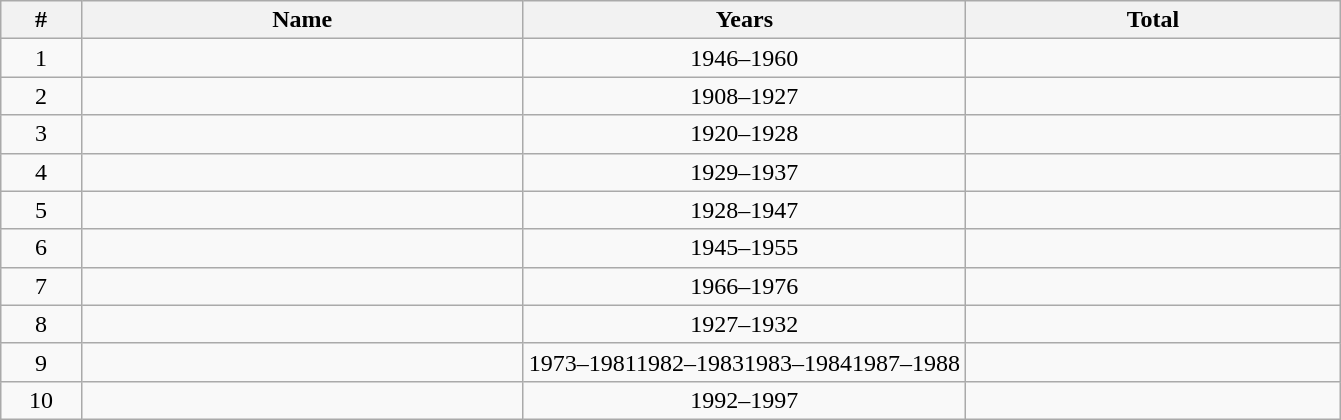<table class="wikitable sortable" style="text-align: center;">
<tr>
<th width=6%>#</th>
<th width=33%>Name</th>
<th width=33%>Years</th>
<th width=33%>Total</th>
</tr>
<tr>
<td>1</td>
<td style="text-align:left;"> </td>
<td>1946–1960</td>
<td></td>
</tr>
<tr>
<td>2</td>
<td style="text-align:left;"> </td>
<td>1908–1927</td>
<td></td>
</tr>
<tr>
<td>3</td>
<td style="text-align:left;"> </td>
<td>1920–1928</td>
<td></td>
</tr>
<tr>
<td>4</td>
<td style="text-align:left;"> </td>
<td>1929–1937</td>
<td></td>
</tr>
<tr>
<td>5</td>
<td style="text-align:left;"> </td>
<td>1928–1947</td>
<td></td>
</tr>
<tr>
<td>6</td>
<td style="text-align:left;"> </td>
<td>1945–1955</td>
<td></td>
</tr>
<tr>
<td>7</td>
<td style="text-align:left;"> </td>
<td>1966–1976</td>
<td></td>
</tr>
<tr>
<td>8</td>
<td style="text-align:left;"> </td>
<td>1927–1932</td>
<td></td>
</tr>
<tr>
<td>9</td>
<td style="text-align:left;"> </td>
<td>1973–19811982–19831983–19841987–1988</td>
<td></td>
</tr>
<tr>
<td>10</td>
<td style="text-align:left;"> </td>
<td>1992–1997</td>
<td></td>
</tr>
</table>
